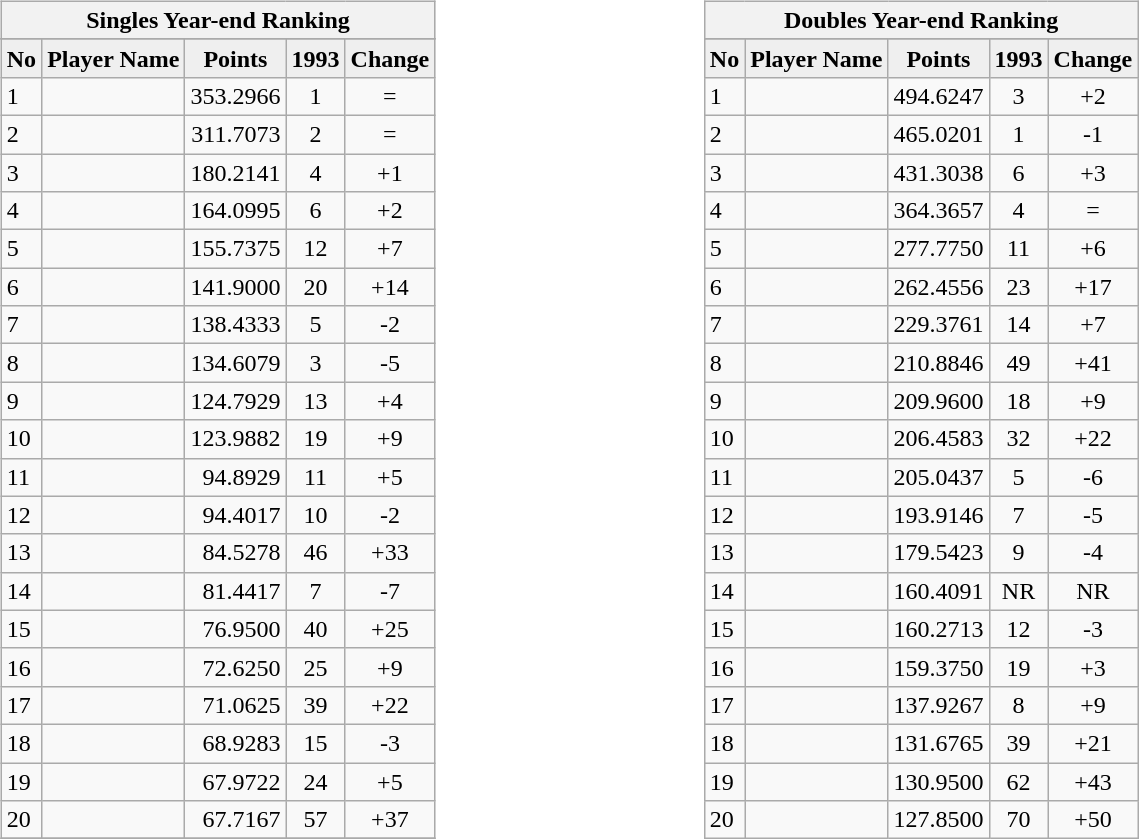<table>
<tr>
<td valign=top width=33% align=left><br><table class="wikitable">
<tr>
<th colspan="5">Singles Year-end Ranking</th>
</tr>
<tr>
</tr>
<tr bgcolor="#efefef">
<td align="center"><strong>No</strong></td>
<td align="center"><strong>Player Name</strong></td>
<td align="center"><strong>Points</strong></td>
<td align="center"><strong>1993</strong></td>
<td align="center"><strong>Change</strong></td>
</tr>
<tr>
<td>1</td>
<td></td>
<td align="right">353.2966</td>
<td align="center">1</td>
<td align="center">=</td>
</tr>
<tr>
<td>2</td>
<td></td>
<td align="right">311.7073</td>
<td align="center">2</td>
<td align="center">=</td>
</tr>
<tr>
<td>3</td>
<td></td>
<td align="right">180.2141</td>
<td align="center">4</td>
<td align="center">+1</td>
</tr>
<tr>
<td>4</td>
<td></td>
<td align="right">164.0995</td>
<td align="center">6</td>
<td align="center">+2</td>
</tr>
<tr>
<td>5</td>
<td></td>
<td align="right">155.7375</td>
<td align="center">12</td>
<td align="center">+7</td>
</tr>
<tr>
<td>6</td>
<td></td>
<td align="right">141.9000</td>
<td align="center">20</td>
<td align="center">+14</td>
</tr>
<tr>
<td>7</td>
<td></td>
<td align="right">138.4333</td>
<td align="center">5</td>
<td align="center">-2</td>
</tr>
<tr>
<td>8</td>
<td></td>
<td align="right">134.6079</td>
<td align="center">3</td>
<td align="center">-5</td>
</tr>
<tr>
<td>9</td>
<td></td>
<td align="right">124.7929</td>
<td align="center">13</td>
<td align="center">+4</td>
</tr>
<tr>
<td>10</td>
<td></td>
<td align="right">123.9882</td>
<td align="center">19</td>
<td align="center">+9</td>
</tr>
<tr>
<td>11</td>
<td></td>
<td align="right">94.8929</td>
<td align="center">11</td>
<td align="center">+5</td>
</tr>
<tr>
<td>12</td>
<td></td>
<td align="right">94.4017</td>
<td align="center">10</td>
<td align="center">-2</td>
</tr>
<tr>
<td>13</td>
<td></td>
<td align="right">84.5278</td>
<td align="center">46</td>
<td align="center">+33</td>
</tr>
<tr>
<td>14</td>
<td></td>
<td align="right">81.4417</td>
<td align="center">7</td>
<td align="center">-7</td>
</tr>
<tr>
<td>15</td>
<td></td>
<td align="right">76.9500</td>
<td align="center">40</td>
<td align="center">+25</td>
</tr>
<tr>
<td>16</td>
<td></td>
<td align="right">72.6250</td>
<td align="center">25</td>
<td align="center">+9</td>
</tr>
<tr>
<td>17</td>
<td></td>
<td align="right">71.0625</td>
<td align="center">39</td>
<td align="center">+22</td>
</tr>
<tr>
<td>18</td>
<td></td>
<td align="right">68.9283</td>
<td align="center">15</td>
<td align="center">-3</td>
</tr>
<tr>
<td>19</td>
<td></td>
<td align="right">67.9722</td>
<td align="center">24</td>
<td align="center">+5</td>
</tr>
<tr>
<td>20</td>
<td></td>
<td align="right">67.7167</td>
<td align="center">57</td>
<td align="center">+37</td>
</tr>
<tr>
</tr>
</table>
</td>
<td valign=top width=33% align=left><br><table class="wikitable">
<tr>
<th colspan="5">Doubles Year-end Ranking</th>
</tr>
<tr>
</tr>
<tr bgcolor="#efefef">
<td align="center"><strong>No</strong></td>
<td align="center"><strong>Player Name</strong></td>
<td align="center"><strong>Points</strong></td>
<td align="center"><strong>1993</strong></td>
<td align="center"><strong>Change</strong></td>
</tr>
<tr>
<td>1</td>
<td></td>
<td align="right">494.6247</td>
<td align="center">3</td>
<td align="center">+2</td>
</tr>
<tr>
<td>2</td>
<td></td>
<td align="right">465.0201</td>
<td align="center">1</td>
<td align="center">-1</td>
</tr>
<tr>
<td>3</td>
<td></td>
<td align="right">431.3038</td>
<td align="center">6</td>
<td align="center">+3</td>
</tr>
<tr>
<td>4</td>
<td></td>
<td align="right">364.3657</td>
<td align="center">4</td>
<td align="center">=</td>
</tr>
<tr>
<td>5</td>
<td></td>
<td align="right">277.7750</td>
<td align="center">11</td>
<td align="center">+6</td>
</tr>
<tr>
<td>6</td>
<td></td>
<td align="right">262.4556</td>
<td align="center">23</td>
<td align="center">+17</td>
</tr>
<tr>
<td>7</td>
<td></td>
<td align="right">229.3761</td>
<td align="center">14</td>
<td align="center">+7</td>
</tr>
<tr>
<td>8</td>
<td></td>
<td align="right">210.8846</td>
<td align="center">49</td>
<td align="center">+41</td>
</tr>
<tr>
<td>9</td>
<td></td>
<td align="right">209.9600</td>
<td align="center">18</td>
<td align="center">+9</td>
</tr>
<tr>
<td>10</td>
<td></td>
<td align="right">206.4583</td>
<td align="center">32</td>
<td align="center">+22</td>
</tr>
<tr>
<td>11</td>
<td></td>
<td align="right">205.0437</td>
<td align="center">5</td>
<td align="center">-6</td>
</tr>
<tr>
<td>12</td>
<td></td>
<td align="right">193.9146</td>
<td align="center">7</td>
<td align="center">-5</td>
</tr>
<tr>
<td>13</td>
<td></td>
<td align="right">179.5423</td>
<td align="center">9</td>
<td align="center">-4</td>
</tr>
<tr>
<td>14</td>
<td></td>
<td align="right">160.4091</td>
<td align="center">NR</td>
<td align="center">NR</td>
</tr>
<tr>
<td>15</td>
<td></td>
<td align="right">160.2713</td>
<td align="center">12</td>
<td align="center">-3</td>
</tr>
<tr>
<td>16</td>
<td></td>
<td align="right">159.3750</td>
<td align="center">19</td>
<td align="center">+3</td>
</tr>
<tr>
<td>17</td>
<td></td>
<td align="right">137.9267</td>
<td align="center">8</td>
<td align="center">+9</td>
</tr>
<tr>
<td>18</td>
<td></td>
<td align="right">131.6765</td>
<td align="center">39</td>
<td align="center">+21</td>
</tr>
<tr>
<td>19</td>
<td></td>
<td align="right">130.9500</td>
<td align="center">62</td>
<td align="center">+43</td>
</tr>
<tr>
<td>20</td>
<td></td>
<td align="right">127.8500</td>
<td align="center">70</td>
<td align="center">+50</td>
</tr>
</table>
</td>
</tr>
<tr>
</tr>
</table>
